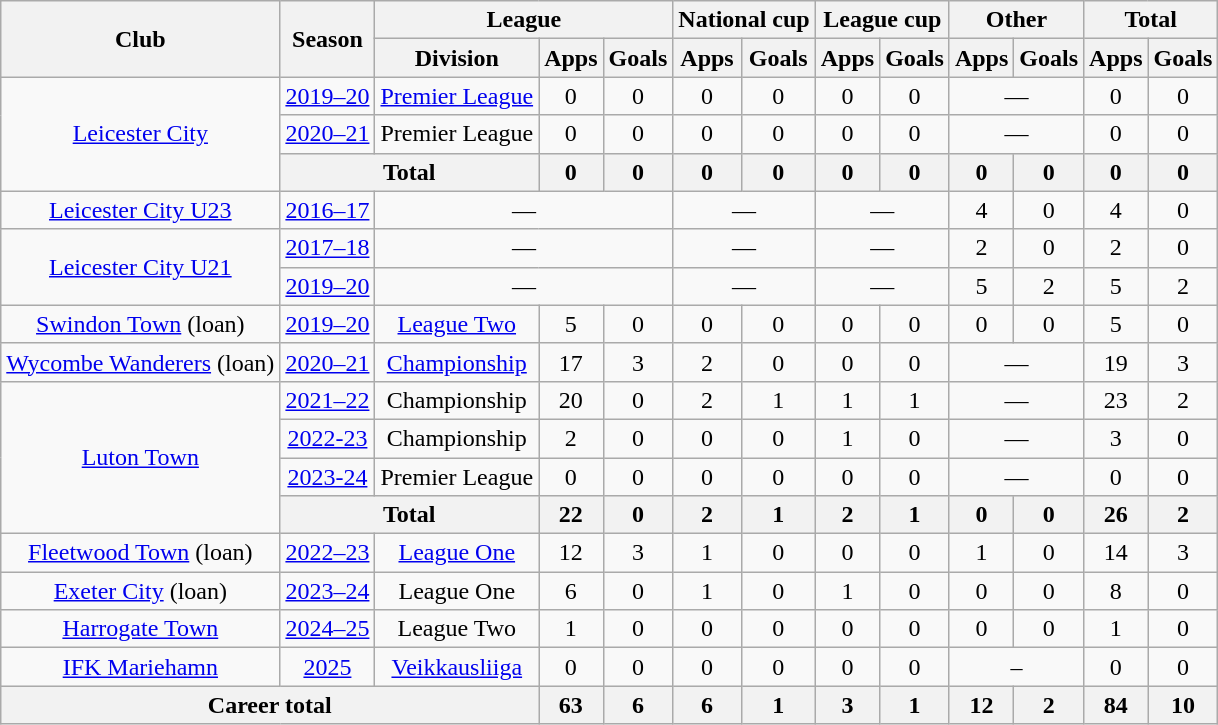<table class="wikitable" style="text-align:center">
<tr>
<th rowspan="2">Club</th>
<th rowspan="2">Season</th>
<th colspan="3">League</th>
<th colspan="2">National cup</th>
<th colspan="2">League cup</th>
<th colspan="2">Other</th>
<th colspan="2">Total</th>
</tr>
<tr>
<th>Division</th>
<th>Apps</th>
<th>Goals</th>
<th>Apps</th>
<th>Goals</th>
<th>Apps</th>
<th>Goals</th>
<th>Apps</th>
<th>Goals</th>
<th>Apps</th>
<th>Goals</th>
</tr>
<tr>
<td rowspan="3"><a href='#'>Leicester City</a></td>
<td><a href='#'>2019–20</a></td>
<td><a href='#'>Premier League</a></td>
<td>0</td>
<td>0</td>
<td>0</td>
<td>0</td>
<td>0</td>
<td>0</td>
<td colspan="2">—</td>
<td>0</td>
<td>0</td>
</tr>
<tr>
<td><a href='#'>2020–21</a></td>
<td>Premier League</td>
<td>0</td>
<td>0</td>
<td>0</td>
<td>0</td>
<td>0</td>
<td>0</td>
<td colspan="2">—</td>
<td>0</td>
<td>0</td>
</tr>
<tr>
<th colspan="2">Total</th>
<th>0</th>
<th>0</th>
<th>0</th>
<th>0</th>
<th>0</th>
<th>0</th>
<th>0</th>
<th>0</th>
<th>0</th>
<th>0</th>
</tr>
<tr>
<td><a href='#'>Leicester City U23</a></td>
<td><a href='#'>2016–17</a></td>
<td colspan="3">—</td>
<td colspan="2">—</td>
<td colspan="2">—</td>
<td>4</td>
<td>0</td>
<td>4</td>
<td>0</td>
</tr>
<tr>
<td rowspan="2"><a href='#'>Leicester City U21</a></td>
<td><a href='#'>2017–18</a></td>
<td colspan="3">—</td>
<td colspan="2">—</td>
<td colspan="2">—</td>
<td>2</td>
<td>0</td>
<td>2</td>
<td>0</td>
</tr>
<tr>
<td><a href='#'>2019–20</a></td>
<td colspan="3">—</td>
<td colspan="2">—</td>
<td colspan="2">—</td>
<td>5</td>
<td>2</td>
<td>5</td>
<td>2</td>
</tr>
<tr>
<td><a href='#'>Swindon Town</a> (loan)</td>
<td><a href='#'>2019–20</a></td>
<td><a href='#'>League Two</a></td>
<td>5</td>
<td>0</td>
<td>0</td>
<td>0</td>
<td>0</td>
<td>0</td>
<td>0</td>
<td>0</td>
<td>5</td>
<td>0</td>
</tr>
<tr>
<td><a href='#'>Wycombe Wanderers</a> (loan)</td>
<td><a href='#'>2020–21</a></td>
<td><a href='#'>Championship</a></td>
<td>17</td>
<td>3</td>
<td>2</td>
<td>0</td>
<td>0</td>
<td>0</td>
<td colspan="2">—</td>
<td>19</td>
<td>3</td>
</tr>
<tr>
<td rowspan="4"><a href='#'>Luton Town</a></td>
<td><a href='#'>2021–22</a></td>
<td>Championship</td>
<td>20</td>
<td>0</td>
<td>2</td>
<td>1</td>
<td>1</td>
<td>1</td>
<td colspan="2">—</td>
<td>23</td>
<td>2</td>
</tr>
<tr>
<td><a href='#'>2022-23</a></td>
<td>Championship</td>
<td>2</td>
<td>0</td>
<td>0</td>
<td>0</td>
<td>1</td>
<td>0</td>
<td colspan="2">—</td>
<td>3</td>
<td>0</td>
</tr>
<tr>
<td><a href='#'>2023-24</a></td>
<td>Premier League</td>
<td>0</td>
<td>0</td>
<td>0</td>
<td>0</td>
<td>0</td>
<td>0</td>
<td colspan="2">—</td>
<td>0</td>
<td>0</td>
</tr>
<tr>
<th colspan="2">Total</th>
<th>22</th>
<th>0</th>
<th>2</th>
<th>1</th>
<th>2</th>
<th>1</th>
<th>0</th>
<th>0</th>
<th>26</th>
<th>2</th>
</tr>
<tr>
<td><a href='#'>Fleetwood Town</a> (loan)</td>
<td><a href='#'>2022–23</a></td>
<td><a href='#'>League One</a></td>
<td>12</td>
<td>3</td>
<td>1</td>
<td>0</td>
<td>0</td>
<td>0</td>
<td>1</td>
<td>0</td>
<td>14</td>
<td>3</td>
</tr>
<tr>
<td><a href='#'>Exeter City</a> (loan)</td>
<td><a href='#'>2023–24</a></td>
<td>League One</td>
<td>6</td>
<td>0</td>
<td>1</td>
<td>0</td>
<td>1</td>
<td>0</td>
<td>0</td>
<td>0</td>
<td>8</td>
<td>0</td>
</tr>
<tr>
<td><a href='#'>Harrogate Town</a></td>
<td><a href='#'>2024–25</a></td>
<td>League Two</td>
<td>1</td>
<td>0</td>
<td>0</td>
<td>0</td>
<td>0</td>
<td>0</td>
<td>0</td>
<td>0</td>
<td>1</td>
<td>0</td>
</tr>
<tr>
<td><a href='#'>IFK Mariehamn</a></td>
<td><a href='#'>2025</a></td>
<td><a href='#'>Veikkausliiga</a></td>
<td>0</td>
<td>0</td>
<td>0</td>
<td>0</td>
<td>0</td>
<td>0</td>
<td colspan=2>–</td>
<td>0</td>
<td>0</td>
</tr>
<tr>
<th colspan="3">Career total</th>
<th>63</th>
<th>6</th>
<th>6</th>
<th>1</th>
<th>3</th>
<th>1</th>
<th>12</th>
<th>2</th>
<th>84</th>
<th>10</th>
</tr>
</table>
